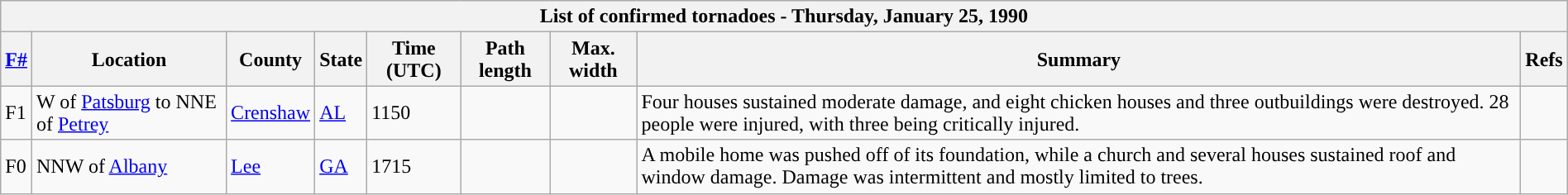<table class="wikitable collapsible" width="100%">
<tr>
<th colspan="9">List of confirmed tornadoes - Thursday, January 25, 1990</th>
</tr>
<tr>
<th><a href='#'>F#</a></th>
<th>Location</th>
<th>County</th>
<th>State</th>
<th>Time (UTC)</th>
<th>Path length</th>
<th>Max. width</th>
<th>Summary</th>
<th>Refs</th>
</tr>
<tr>
<td>F1</td>
<td>W of <a href='#'>Patsburg</a> to NNE of <a href='#'>Petrey</a></td>
<td><a href='#'>Crenshaw</a></td>
<td><a href='#'>AL</a></td>
<td>1150</td>
<td></td>
<td></td>
<td>Four houses sustained moderate damage, and eight chicken houses and three outbuildings were destroyed. 28 people were injured, with three being critically injured.</td>
<td></td>
</tr>
<tr>
<td>F0</td>
<td>NNW of <a href='#'>Albany</a></td>
<td><a href='#'>Lee</a></td>
<td><a href='#'>GA</a></td>
<td>1715</td>
<td></td>
<td></td>
<td>A mobile home was pushed off of its foundation, while a church and several houses sustained roof and window damage. Damage was intermittent and mostly limited to trees.</td>
<td></td>
</tr>
</table>
